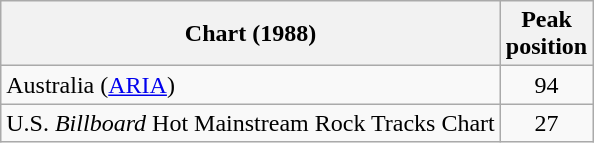<table class="wikitable sortable">
<tr>
<th>Chart (1988)</th>
<th>Peak<br>position</th>
</tr>
<tr>
<td align="left">Australia (<a href='#'>ARIA</a>)</td>
<td align="center">94</td>
</tr>
<tr>
<td align="left">U.S. <em>Billboard</em> Hot Mainstream Rock Tracks Chart</td>
<td align="center">27</td>
</tr>
</table>
